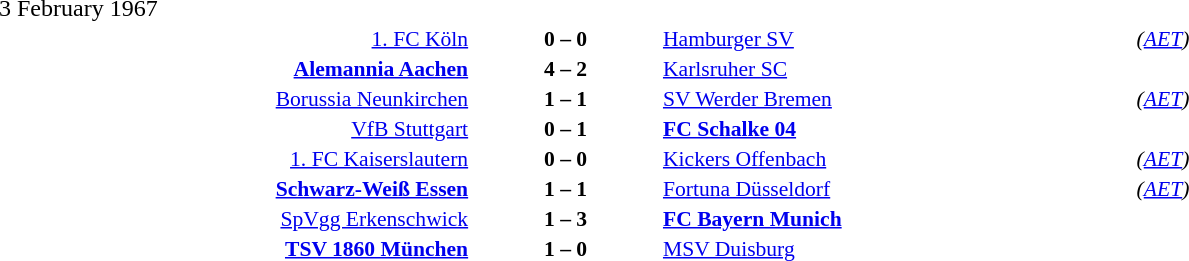<table width=100% cellspacing=1>
<tr>
<th width=25%></th>
<th width=10%></th>
<th width=25%></th>
<th></th>
</tr>
<tr>
<td>3 February 1967</td>
</tr>
<tr style=font-size:90%>
<td align=right><a href='#'>1. FC Köln</a></td>
<td align=center><strong>0 – 0</strong></td>
<td><a href='#'>Hamburger SV</a></td>
<td><em>(<a href='#'>AET</a>)</em></td>
</tr>
<tr style=font-size:90%>
<td align=right><strong><a href='#'>Alemannia Aachen</a></strong></td>
<td align=center><strong>4 – 2</strong></td>
<td><a href='#'>Karlsruher SC</a></td>
</tr>
<tr style=font-size:90%>
<td align=right><a href='#'>Borussia Neunkirchen</a></td>
<td align=center><strong>1 – 1</strong></td>
<td><a href='#'>SV Werder Bremen</a></td>
<td><em>(<a href='#'>AET</a>)</em></td>
</tr>
<tr style=font-size:90%>
<td align=right><a href='#'>VfB Stuttgart</a></td>
<td align=center><strong>0 – 1</strong></td>
<td><strong><a href='#'>FC Schalke 04</a></strong></td>
</tr>
<tr style=font-size:90%>
<td align=right><a href='#'>1. FC Kaiserslautern</a></td>
<td align=center><strong>0 – 0</strong></td>
<td><a href='#'>Kickers Offenbach</a></td>
<td><em>(<a href='#'>AET</a>)</em></td>
</tr>
<tr style=font-size:90%>
<td align=right><strong><a href='#'>Schwarz-Weiß Essen</a></strong></td>
<td align=center><strong>1 – 1</strong></td>
<td><a href='#'>Fortuna Düsseldorf</a></td>
<td><em>(<a href='#'>AET</a>)</em></td>
</tr>
<tr style=font-size:90%>
<td align=right><a href='#'>SpVgg Erkenschwick</a></td>
<td align=center><strong>1 – 3</strong></td>
<td><strong><a href='#'>FC Bayern Munich</a></strong></td>
</tr>
<tr style=font-size:90%>
<td align=right><strong><a href='#'>TSV 1860 München</a></strong></td>
<td align=center><strong>1 – 0</strong></td>
<td><a href='#'>MSV Duisburg</a></td>
</tr>
</table>
